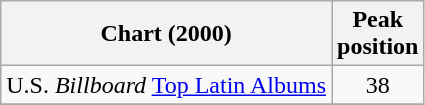<table class="wikitable sortable">
<tr>
<th align="left">Chart (2000)</th>
<th align="left">Peak<br>position</th>
</tr>
<tr>
<td align="left">U.S. <em>Billboard</em> <a href='#'>Top Latin Albums</a></td>
<td align="center">38</td>
</tr>
<tr>
</tr>
</table>
